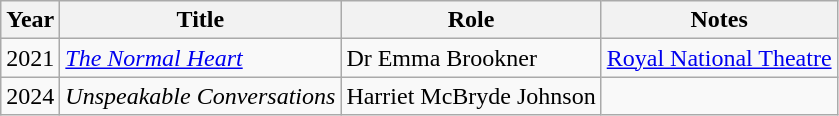<table class="wikitable sortable">
<tr>
<th>Year</th>
<th>Title</th>
<th>Role</th>
<th>Notes</th>
</tr>
<tr>
<td>2021</td>
<td><em><a href='#'>The Normal Heart</a></em></td>
<td>Dr Emma Brookner</td>
<td><a href='#'>Royal National Theatre</a></td>
</tr>
<tr>
<td>2024</td>
<td><em>Unspeakable Conversations</em></td>
<td>Harriet McBryde Johnson</td>
<td></td>
</tr>
</table>
